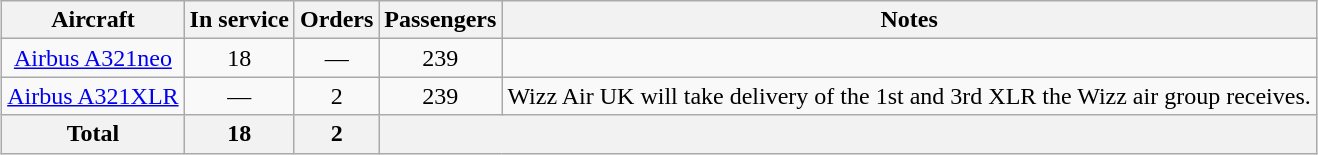<table class="wikitable" style="text-align:center;margin:auto;">
<tr>
<th>Aircraft</th>
<th>In service</th>
<th>Orders</th>
<th>Passengers</th>
<th>Notes</th>
</tr>
<tr>
<td><a href='#'>Airbus A321neo</a></td>
<td>18</td>
<td>—</td>
<td>239</td>
<td></td>
</tr>
<tr>
<td><a href='#'>Airbus A321XLR</a></td>
<td>—</td>
<td>2</td>
<td>239</td>
<td>Wizz Air UK will take delivery of the 1st and 3rd XLR the Wizz air group receives.</td>
</tr>
<tr>
<th>Total</th>
<th>18</th>
<th>2</th>
<th colspan="2"></th>
</tr>
</table>
